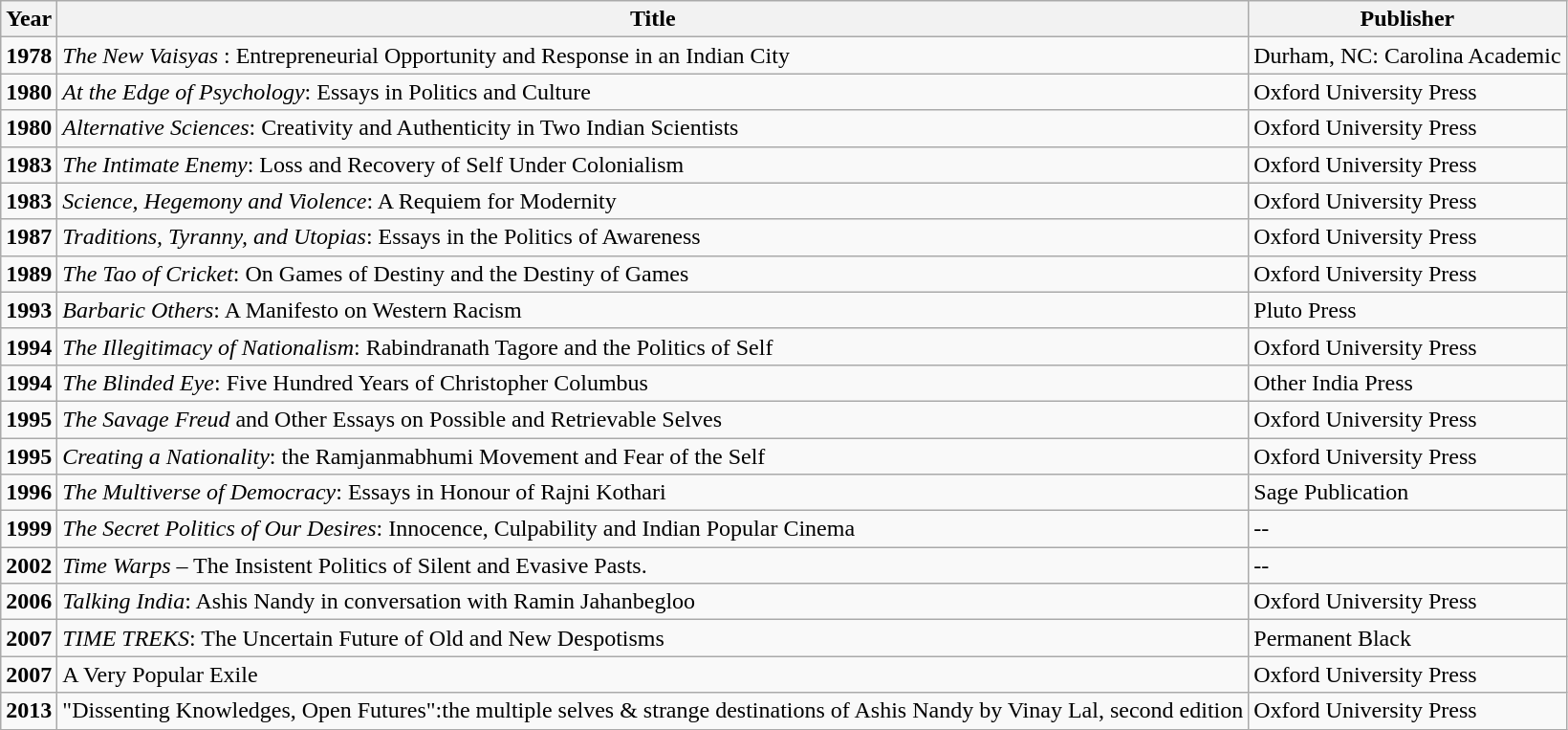<table class="wikitable">
<tr>
<th>Year</th>
<th>Title</th>
<th>Publisher</th>
</tr>
<tr>
<td><strong>1978</strong></td>
<td><em>The New Vaisyas</em> : Entrepreneurial Opportunity and Response in an Indian City</td>
<td>Durham, NC: Carolina Academic</td>
</tr>
<tr>
<td><strong>1980</strong></td>
<td><em>At the Edge of Psychology</em>: Essays in Politics and Culture</td>
<td>Oxford University Press</td>
</tr>
<tr>
<td><strong>1980</strong></td>
<td><em>Alternative Sciences</em>: Creativity and Authenticity in Two Indian Scientists</td>
<td>Oxford University Press</td>
</tr>
<tr>
<td><strong>1983</strong></td>
<td><em>The Intimate Enemy</em>: Loss and Recovery of Self Under Colonialism</td>
<td>Oxford University Press</td>
</tr>
<tr>
<td><strong>1983</strong></td>
<td><em>Science, Hegemony and Violence</em>: A Requiem for Modernity</td>
<td>Oxford University Press</td>
</tr>
<tr>
<td><strong>1987</strong></td>
<td><em>Traditions, Tyranny, and Utopias</em>: Essays in the Politics of Awareness</td>
<td>Oxford University Press</td>
</tr>
<tr>
<td><strong>1989</strong></td>
<td><em>The Tao of Cricket</em>: On Games of Destiny and the Destiny of Games</td>
<td>Oxford University Press</td>
</tr>
<tr>
<td><strong>1993</strong></td>
<td><em>Barbaric Others</em>: A Manifesto on Western Racism</td>
<td>Pluto Press</td>
</tr>
<tr>
<td><strong>1994</strong></td>
<td><em>The Illegitimacy of Nationalism</em>: Rabindranath Tagore and the Politics of Self</td>
<td>Oxford University Press</td>
</tr>
<tr>
<td><strong>1994</strong></td>
<td><em>The Blinded Eye</em>: Five Hundred Years of Christopher Columbus</td>
<td>Other India Press</td>
</tr>
<tr>
<td><strong>1995</strong></td>
<td><em>The Savage Freud</em> and Other Essays on Possible and Retrievable Selves</td>
<td>Oxford University Press</td>
</tr>
<tr>
<td><strong>1995</strong></td>
<td><em>Creating a Nationality</em>: the Ramjanmabhumi Movement and Fear of the Self</td>
<td>Oxford University Press</td>
</tr>
<tr>
<td><strong>1996</strong></td>
<td><em>The Multiverse of Democracy</em>: Essays in Honour of Rajni Kothari</td>
<td>Sage Publication</td>
</tr>
<tr>
<td><strong>1999</strong></td>
<td><em>The Secret Politics of Our Desires</em>: Innocence, Culpability and Indian Popular Cinema</td>
<td>--</td>
</tr>
<tr>
<td><strong>2002</strong></td>
<td><em>Time Warps</em> – The Insistent Politics of Silent and Evasive Pasts.</td>
<td>--</td>
</tr>
<tr>
<td><strong>2006</strong></td>
<td><em>Talking India</em>: Ashis Nandy in conversation with Ramin Jahanbegloo</td>
<td>Oxford University Press</td>
</tr>
<tr>
<td><strong>2007</strong></td>
<td><em>TIME TREKS</em>: The Uncertain Future of Old and New Despotisms</td>
<td>Permanent Black</td>
</tr>
<tr>
<td><strong>2007</strong></td>
<td>A Very Popular Exile</td>
<td>Oxford University Press</td>
</tr>
<tr>
<td><strong>2013</strong></td>
<td>"Dissenting Knowledges, Open Futures":the multiple selves & strange destinations of Ashis Nandy by Vinay Lal, second edition</td>
<td>Oxford University Press</td>
</tr>
</table>
